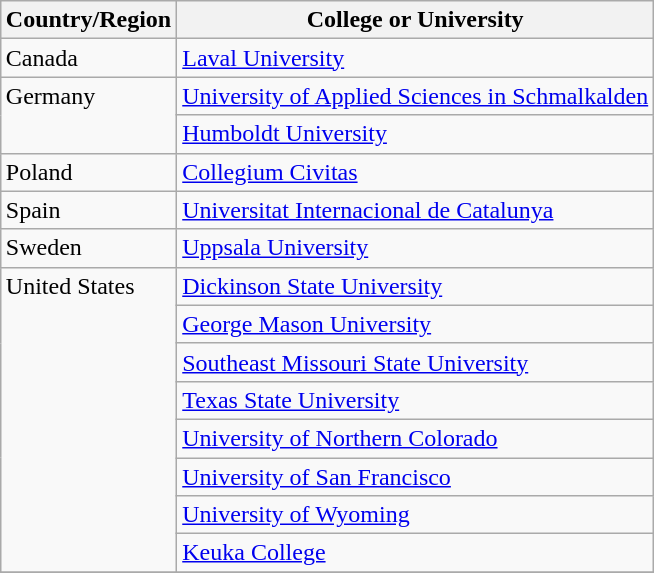<table class="wikitable" style="margin: 1em auto 1em auto">
<tr>
<th>Country/Region</th>
<th>College or University</th>
</tr>
<tr France, Lilie IESEG University>
<td rowspan=1 valign="top"> Canada</td>
<td><a href='#'>Laval University</a></td>
</tr>
<tr>
<td rowspan=2 valign="top"> Germany</td>
<td><a href='#'>University of Applied Sciences in Schmalkalden</a></td>
</tr>
<tr>
<td><a href='#'>Humboldt University</a></td>
</tr>
<tr>
<td rowspan=1 valign="top"> Poland</td>
<td><a href='#'>Collegium Civitas</a></td>
</tr>
<tr>
<td rowspan=1 valign="top"> Spain</td>
<td><a href='#'>Universitat Internacional de Catalunya</a></td>
</tr>
<tr>
<td rowspan=1 valign="top"> Sweden</td>
<td><a href='#'>Uppsala University</a></td>
</tr>
<tr>
<td rowspan=8 valign="top"> United States</td>
<td><a href='#'>Dickinson State University</a></td>
</tr>
<tr>
<td><a href='#'>George Mason University</a></td>
</tr>
<tr>
<td><a href='#'>Southeast Missouri State University</a></td>
</tr>
<tr>
<td><a href='#'>Texas State University</a></td>
</tr>
<tr>
<td><a href='#'>University of Northern Colorado</a></td>
</tr>
<tr>
<td><a href='#'>University of San Francisco</a></td>
</tr>
<tr>
<td><a href='#'>University of Wyoming</a></td>
</tr>
<tr>
<td><a href='#'>Keuka College</a></td>
</tr>
<tr>
</tr>
</table>
